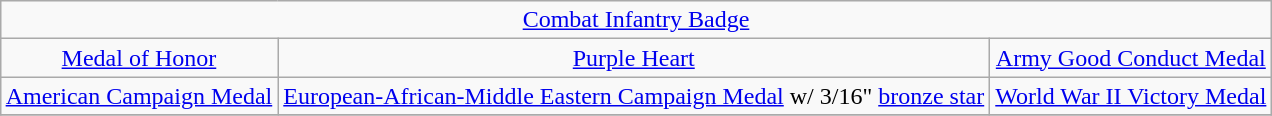<table class="wikitable" style="margin:1em auto; text-align:center;">
<tr>
<td colspan="13"><a href='#'>Combat Infantry Badge</a></td>
</tr>
<tr>
<td><a href='#'>Medal of Honor</a></td>
<td><a href='#'>Purple Heart</a></td>
<td><a href='#'>Army Good Conduct Medal</a></td>
</tr>
<tr>
<td><a href='#'>American Campaign Medal</a></td>
<td><a href='#'>European-African-Middle Eastern Campaign Medal</a> w/ 3/16" <a href='#'>bronze star</a></td>
<td><a href='#'>World War II Victory Medal</a></td>
</tr>
<tr>
</tr>
</table>
